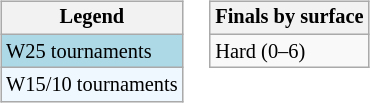<table>
<tr valign=top>
<td><br><table class=wikitable style="font-size:85%">
<tr>
<th>Legend</th>
</tr>
<tr style="background:lightblue;">
<td>W25 tournaments</td>
</tr>
<tr style="background:#f0f8ff;">
<td>W15/10 tournaments</td>
</tr>
</table>
</td>
<td><br><table class=wikitable style="font-size:85%">
<tr>
<th>Finals by surface</th>
</tr>
<tr>
<td>Hard (0–6)</td>
</tr>
</table>
</td>
</tr>
</table>
